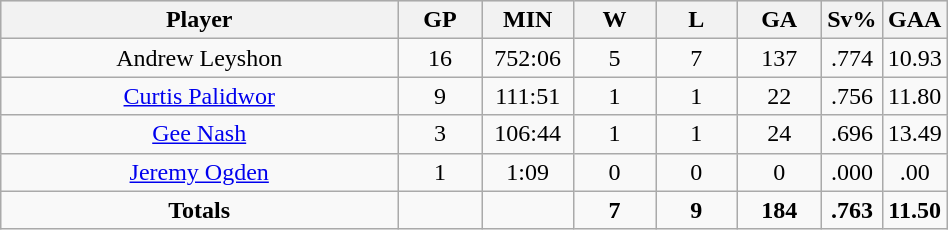<table class="wikitable sortable" width="50%">
<tr align="center"  bgcolor="#dddddd">
<th width="50%">Player</th>
<th width="10%">GP</th>
<th width="10%">MIN</th>
<th width="10%">W</th>
<th width="10%">L</th>
<th width="10%">GA</th>
<th width="10%">Sv%</th>
<th width="10%">GAA</th>
</tr>
<tr align=center>
<td>Andrew Leyshon</td>
<td>16</td>
<td>752:06</td>
<td>5</td>
<td>7</td>
<td>137</td>
<td>.774</td>
<td>10.93</td>
</tr>
<tr align=center>
<td><a href='#'>Curtis Palidwor</a></td>
<td>9</td>
<td>111:51</td>
<td>1</td>
<td>1</td>
<td>22</td>
<td>.756</td>
<td>11.80</td>
</tr>
<tr align=center>
<td><a href='#'>Gee Nash</a></td>
<td>3</td>
<td>106:44</td>
<td>1</td>
<td>1</td>
<td>24</td>
<td>.696</td>
<td>13.49</td>
</tr>
<tr align=center>
<td><a href='#'>Jeremy Ogden</a></td>
<td>1</td>
<td>1:09</td>
<td>0</td>
<td>0</td>
<td>0</td>
<td>.000</td>
<td>.00</td>
</tr>
<tr align=center>
<td><strong>Totals</strong></td>
<td></td>
<td></td>
<td><strong>7</strong></td>
<td><strong>9</strong></td>
<td><strong> 184</strong></td>
<td><strong> .763</strong></td>
<td><strong> 11.50</strong></td>
</tr>
</table>
